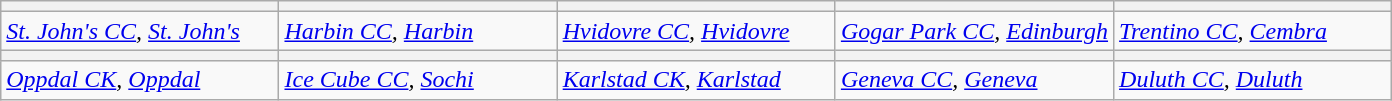<table class=wikitable>
<tr>
<th width=20%></th>
<th width=20%></th>
<th width=20%></th>
<th width=20%></th>
<th width=20%></th>
</tr>
<tr style="vertical-align:top">
<td><em><a href='#'>St. John's CC</a>, <a href='#'>St. John's</a></em></td>
<td><em><a href='#'>Harbin CC</a>, <a href='#'>Harbin</a></em> </td>
<td><em><a href='#'>Hvidovre CC</a>, <a href='#'>Hvidovre</a></em> </td>
<td><em><a href='#'>Gogar Park CC</a>, <a href='#'>Edinburgh</a></em> </td>
<td><em><a href='#'>Trentino CC</a>, <a href='#'>Cembra</a></em> </td>
</tr>
<tr>
<th width=20%></th>
<th width=20%></th>
<th width=20%></th>
<th width=20%></th>
<th width=20%></th>
</tr>
<tr style="vertical-align:top">
<td><em><a href='#'>Oppdal CK</a>, <a href='#'>Oppdal</a></em> </td>
<td><em><a href='#'>Ice Cube CC</a>, <a href='#'>Sochi</a></em> </td>
<td><em><a href='#'>Karlstad CK</a>, <a href='#'>Karlstad</a></em> </td>
<td><em><a href='#'>Geneva CC</a>, <a href='#'>Geneva</a></em> </td>
<td><em><a href='#'>Duluth CC</a>, <a href='#'>Duluth</a></em> </td>
</tr>
</table>
